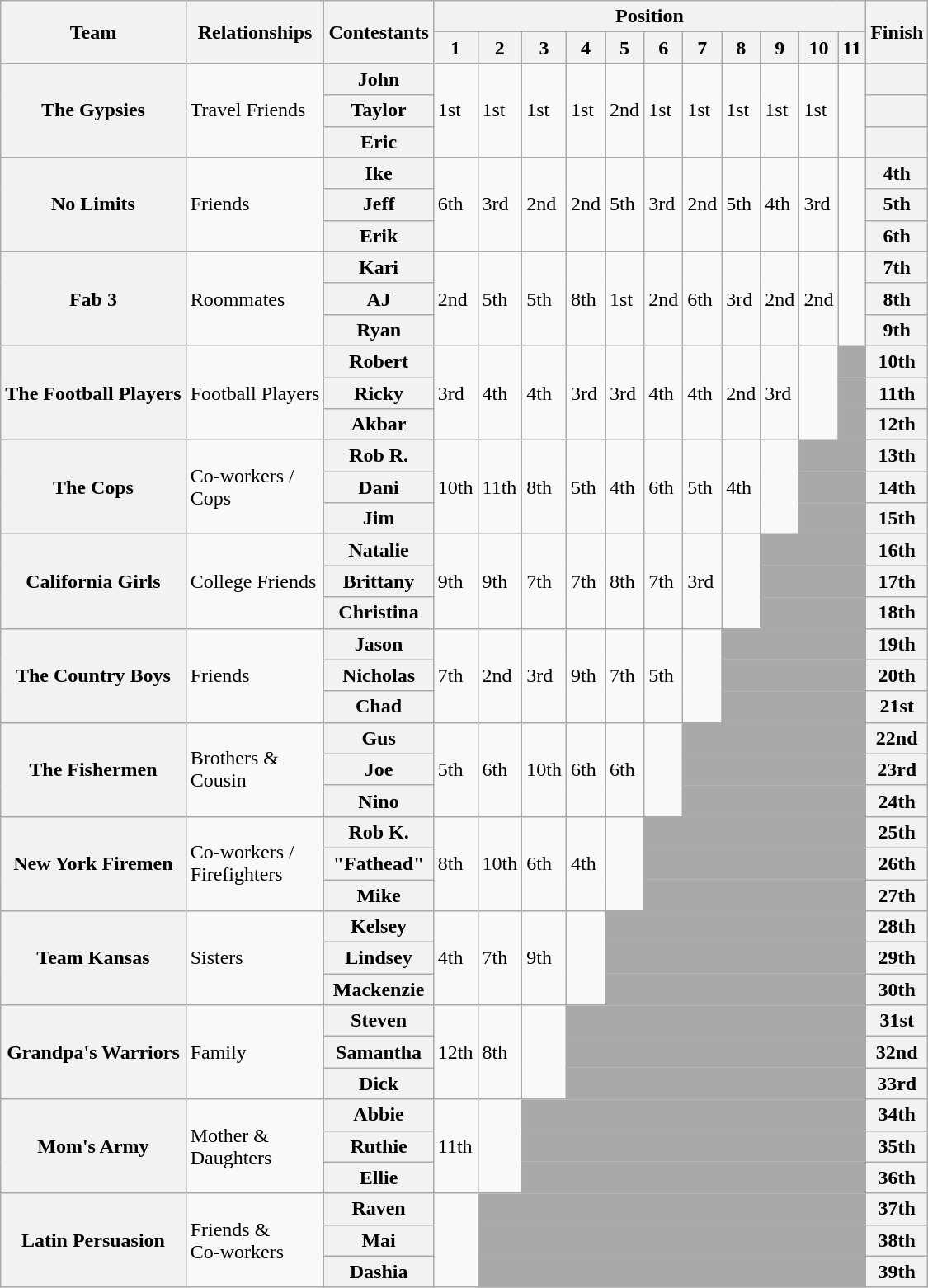<table class="wikitable">
<tr>
<th rowspan=2>Team</th>
<th rowspan=2>Relationships</th>
<th rowspan=2>Contestants</th>
<th colspan=11>Position</th>
<th rowspan=2>Finish</th>
</tr>
<tr>
<th>1</th>
<th>2</th>
<th>3</th>
<th>4</th>
<th>5</th>
<th>6</th>
<th>7</th>
<th>8</th>
<th>9</th>
<th>10</th>
<th>11</th>
</tr>
<tr>
<th rowspan="3"> <strong>The Gypsies</strong></th>
<td rowspan="3">Travel Friends</td>
<th>John</th>
<td rowspan="3">1st</td>
<td rowspan="3">1st</td>
<td rowspan="3">1st</td>
<td rowspan="3">1st</td>
<td rowspan="3">2nd</td>
<td rowspan="3">1st</td>
<td rowspan="3">1st</td>
<td rowspan="3">1st</td>
<td rowspan="3">1st</td>
<td rowspan="3">1st</td>
<td rowspan="3"></td>
<th></th>
</tr>
<tr>
<th>Taylor</th>
<th></th>
</tr>
<tr>
<th>Eric</th>
<th></th>
</tr>
<tr>
<th rowspan="3"> <strong>No Limits</strong></th>
<td rowspan="3">Friends</td>
<th>Ike</th>
<td rowspan="3">6th</td>
<td rowspan="3">3rd</td>
<td rowspan="3">2nd</td>
<td rowspan="3">2nd</td>
<td rowspan="3">5th</td>
<td rowspan="3">3rd</td>
<td rowspan="3">2nd</td>
<td rowspan="3">5th</td>
<td rowspan="3">4th</td>
<td rowspan="3">3rd</td>
<td rowspan="3"></td>
<th>4th</th>
</tr>
<tr>
<th>Jeff</th>
<th>5th</th>
</tr>
<tr>
<th>Erik</th>
<th>6th</th>
</tr>
<tr>
<th rowspan="3"> <strong>Fab 3</strong></th>
<td rowspan="3">Roommates</td>
<th>Kari</th>
<td rowspan="3">2nd</td>
<td rowspan="3">5th</td>
<td rowspan="3">5th</td>
<td rowspan="3">8th</td>
<td rowspan="3">1st</td>
<td rowspan="3">2nd</td>
<td rowspan="3">6th</td>
<td rowspan="3">3rd</td>
<td rowspan="3">2nd</td>
<td rowspan="3">2nd</td>
<td rowspan="3"></td>
<th>7th</th>
</tr>
<tr>
<th>AJ</th>
<th>8th</th>
</tr>
<tr>
<th>Ryan</th>
<th>9th</th>
</tr>
<tr>
<th rowspan="3"> <strong>The Football Players</strong></th>
<td rowspan="3">Football Players</td>
<th>Robert</th>
<td rowspan="3">3rd</td>
<td rowspan="3">4th</td>
<td rowspan="3">4th</td>
<td rowspan="3">3rd</td>
<td rowspan="3">3rd</td>
<td rowspan="3">4th</td>
<td rowspan="3">4th</td>
<td rowspan="3">2nd</td>
<td rowspan="3">3rd</td>
<td rowspan="3"></td>
<td bgcolor="darkgray" colspan="1"></td>
<th>10th</th>
</tr>
<tr>
<th>Ricky</th>
<td bgcolor="darkgray" colspan="1"></td>
<th>11th</th>
</tr>
<tr>
<th>Akbar</th>
<td bgcolor="darkgray" colspan="1"></td>
<th>12th</th>
</tr>
<tr>
<th rowspan="3"> <strong>The Cops</strong></th>
<td rowspan="3">Co-workers /<br>Cops</td>
<th>Rob R.</th>
<td rowspan="3">10th</td>
<td rowspan="3">11th</td>
<td rowspan="3">8th</td>
<td rowspan="3">5th</td>
<td rowspan="3">4th</td>
<td rowspan="3">6th</td>
<td rowspan="3">5th</td>
<td rowspan="3">4th</td>
<td rowspan="3"></td>
<td bgcolor="darkgray" colspan="2"></td>
<th>13th</th>
</tr>
<tr>
<th>Dani</th>
<td bgcolor="darkgray" colspan="2"></td>
<th>14th</th>
</tr>
<tr>
<th>Jim</th>
<td bgcolor="darkgray" colspan="2"></td>
<th>15th</th>
</tr>
<tr>
<th rowspan="3"> <strong>California Girls</strong></th>
<td rowspan="3">College Friends</td>
<th>Natalie</th>
<td rowspan="3">9th</td>
<td rowspan="3">9th</td>
<td rowspan="3">7th</td>
<td rowspan="3">7th</td>
<td rowspan="3">8th</td>
<td rowspan="3">7th</td>
<td rowspan="3">3rd</td>
<td rowspan="3"></td>
<td bgcolor="darkgray" colspan="3"></td>
<th>16th</th>
</tr>
<tr>
<th>Brittany</th>
<td bgcolor="darkgray" colspan="3"></td>
<th>17th</th>
</tr>
<tr>
<th>Christina</th>
<td bgcolor="darkgray" colspan="3"></td>
<th>18th</th>
</tr>
<tr>
<th rowspan="3"> <strong>The Country Boys</strong></th>
<td rowspan="3">Friends</td>
<th>Jason</th>
<td rowspan="3">7th</td>
<td rowspan="3">2nd</td>
<td rowspan="3">3rd</td>
<td rowspan="3">9th</td>
<td rowspan="3">7th</td>
<td rowspan="3">5th</td>
<td rowspan="3"></td>
<td bgcolor="darkgray" colspan="4"></td>
<th>19th</th>
</tr>
<tr>
<th>Nicholas</th>
<td bgcolor="darkgray" colspan="4"></td>
<th>20th</th>
</tr>
<tr>
<th>Chad</th>
<td bgcolor="darkgray" colspan="4"></td>
<th>21st</th>
</tr>
<tr>
<th rowspan="3"> <strong>The Fishermen</strong></th>
<td rowspan="3">Brothers &<br>Cousin</td>
<th>Gus</th>
<td rowspan="3">5th</td>
<td rowspan="3">6th</td>
<td rowspan="3">10th</td>
<td rowspan="3">6th</td>
<td rowspan="3">6th</td>
<td rowspan="3"></td>
<td bgcolor="darkgray" colspan="5"></td>
<th>22nd</th>
</tr>
<tr>
<th>Joe</th>
<td bgcolor="darkgray" colspan="5"></td>
<th>23rd</th>
</tr>
<tr>
<th>Nino</th>
<td bgcolor="darkgray" colspan="5"></td>
<th>24th</th>
</tr>
<tr>
<th rowspan="3"> <strong>New York Firemen</strong></th>
<td rowspan="3">Co-workers /<br>Firefighters</td>
<th>Rob K.</th>
<td rowspan="3">8th</td>
<td rowspan="3">10th</td>
<td rowspan="3">6th</td>
<td rowspan="3">4th</td>
<td rowspan="3"></td>
<td bgcolor="darkgray" colspan="6"></td>
<th>25th</th>
</tr>
<tr>
<th>"Fathead"</th>
<td bgcolor="darkgray" colspan="6"></td>
<th>26th</th>
</tr>
<tr>
<th>Mike</th>
<td bgcolor="darkgray" colspan="6"></td>
<th>27th</th>
</tr>
<tr>
<th rowspan="3"> <strong>Team Kansas</strong></th>
<td rowspan="3">Sisters</td>
<th>Kelsey</th>
<td rowspan="3">4th</td>
<td rowspan="3">7th</td>
<td rowspan="3">9th</td>
<td rowspan="3"></td>
<td bgcolor="darkgray" colspan="7"></td>
<th>28th</th>
</tr>
<tr>
<th>Lindsey</th>
<td bgcolor="darkgray" colspan="7"></td>
<th>29th</th>
</tr>
<tr>
<th>Mackenzie</th>
<td bgcolor="darkgray" colspan="7"></td>
<th>30th</th>
</tr>
<tr>
<th rowspan="3"> <strong>Grandpa's Warriors</strong></th>
<td rowspan="3">Family</td>
<th>Steven</th>
<td rowspan="3">12th</td>
<td rowspan="3">8th</td>
<td rowspan="3"></td>
<td bgcolor="darkgray" colspan="8"></td>
<th>31st</th>
</tr>
<tr>
<th>Samantha</th>
<td bgcolor="darkgray" colspan="8"></td>
<th>32nd</th>
</tr>
<tr>
<th>Dick</th>
<td bgcolor="darkgray" colspan="8"></td>
<th>33rd</th>
</tr>
<tr>
<th rowspan="3"> <strong>Mom's Army</strong></th>
<td rowspan="3">Mother &<br>Daughters</td>
<th>Abbie</th>
<td rowspan="3">11th</td>
<td rowspan="3"></td>
<td bgcolor="darkgray" colspan="9"></td>
<th>34th</th>
</tr>
<tr>
<th>Ruthie</th>
<td bgcolor="darkgray" colspan="9"></td>
<th>35th</th>
</tr>
<tr>
<th>Ellie</th>
<td bgcolor="darkgray" colspan="9"></td>
<th>36th</th>
</tr>
<tr>
<th rowspan="3"> <strong>Latin Persuasion</strong></th>
<td rowspan="3">Friends &<br>Co-workers</td>
<th>Raven</th>
<td rowspan="3"></td>
<td bgcolor="darkgray" colspan="10"></td>
<th>37th</th>
</tr>
<tr>
<th>Mai</th>
<td bgcolor="darkgray" colspan="10"></td>
<th>38th</th>
</tr>
<tr>
<th>Dashia</th>
<td bgcolor="darkgray" colspan="10"></td>
<th>39th</th>
</tr>
</table>
